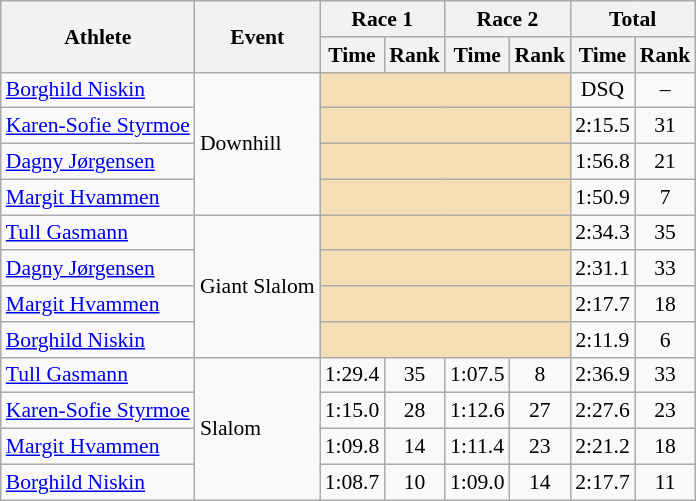<table class="wikitable" style="font-size:90%">
<tr>
<th rowspan="2">Athlete</th>
<th rowspan="2">Event</th>
<th colspan="2">Race 1</th>
<th colspan="2">Race 2</th>
<th colspan="2">Total</th>
</tr>
<tr>
<th>Time</th>
<th>Rank</th>
<th>Time</th>
<th>Rank</th>
<th>Time</th>
<th>Rank</th>
</tr>
<tr>
<td><a href='#'>Borghild Niskin</a></td>
<td rowspan="4">Downhill</td>
<td colspan="4" bgcolor="wheat"></td>
<td align="center">DSQ</td>
<td align="center">–</td>
</tr>
<tr>
<td><a href='#'>Karen-Sofie Styrmoe</a></td>
<td colspan="4" bgcolor="wheat"></td>
<td align="center">2:15.5</td>
<td align="center">31</td>
</tr>
<tr>
<td><a href='#'>Dagny Jørgensen</a></td>
<td colspan="4" bgcolor="wheat"></td>
<td align="center">1:56.8</td>
<td align="center">21</td>
</tr>
<tr>
<td><a href='#'>Margit Hvammen</a></td>
<td colspan="4" bgcolor="wheat"></td>
<td align="center">1:50.9</td>
<td align="center">7</td>
</tr>
<tr>
<td><a href='#'>Tull Gasmann</a></td>
<td rowspan="4">Giant Slalom</td>
<td colspan="4" bgcolor="wheat"></td>
<td align="center">2:34.3</td>
<td align="center">35</td>
</tr>
<tr>
<td><a href='#'>Dagny Jørgensen</a></td>
<td colspan="4" bgcolor="wheat"></td>
<td align="center">2:31.1</td>
<td align="center">33</td>
</tr>
<tr>
<td><a href='#'>Margit Hvammen</a></td>
<td colspan="4" bgcolor="wheat"></td>
<td align="center">2:17.7</td>
<td align="center">18</td>
</tr>
<tr>
<td><a href='#'>Borghild Niskin</a></td>
<td colspan="4" bgcolor="wheat"></td>
<td align="center">2:11.9</td>
<td align="center">6</td>
</tr>
<tr>
<td><a href='#'>Tull Gasmann</a></td>
<td rowspan="4">Slalom</td>
<td align="center">1:29.4</td>
<td align="center">35</td>
<td align="center">1:07.5</td>
<td align="center">8</td>
<td align="center">2:36.9</td>
<td align="center">33</td>
</tr>
<tr>
<td><a href='#'>Karen-Sofie Styrmoe</a></td>
<td align="center">1:15.0</td>
<td align="center">28</td>
<td align="center">1:12.6</td>
<td align="center">27</td>
<td align="center">2:27.6</td>
<td align="center">23</td>
</tr>
<tr>
<td><a href='#'>Margit Hvammen</a></td>
<td align="center">1:09.8</td>
<td align="center">14</td>
<td align="center">1:11.4</td>
<td align="center">23</td>
<td align="center">2:21.2</td>
<td align="center">18</td>
</tr>
<tr>
<td><a href='#'>Borghild Niskin</a></td>
<td align="center">1:08.7</td>
<td align="center">10</td>
<td align="center">1:09.0</td>
<td align="center">14</td>
<td align="center">2:17.7</td>
<td align="center">11</td>
</tr>
</table>
